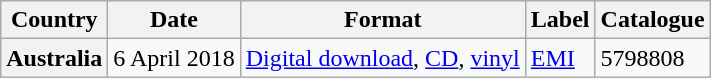<table class="wikitable plainrowheaders">
<tr>
<th scope="col">Country</th>
<th scope="col">Date</th>
<th scope="col">Format</th>
<th scope="col">Label</th>
<th scope="col">Catalogue</th>
</tr>
<tr>
<th scope="row">Australia</th>
<td>6 April 2018</td>
<td><a href='#'>Digital download</a>, <a href='#'>CD</a>, <a href='#'>vinyl</a></td>
<td><a href='#'>EMI</a></td>
<td>5798808</td>
</tr>
</table>
